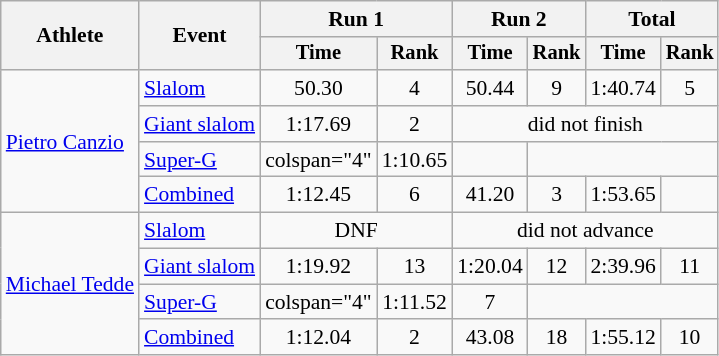<table class="wikitable" style="font-size:90%">
<tr>
<th rowspan=2>Athlete</th>
<th rowspan=2>Event</th>
<th colspan=2>Run 1</th>
<th colspan=2>Run 2</th>
<th colspan=2>Total</th>
</tr>
<tr style="font-size:95%">
<th>Time</th>
<th>Rank</th>
<th>Time</th>
<th>Rank</th>
<th>Time</th>
<th>Rank</th>
</tr>
<tr align=center>
<td align="left" rowspan="4"><a href='#'>Pietro Canzio</a></td>
<td align="left"><a href='#'>Slalom</a></td>
<td>50.30</td>
<td>4</td>
<td>50.44</td>
<td>9</td>
<td>1:40.74</td>
<td>5</td>
</tr>
<tr align=center>
<td align="left"><a href='#'>Giant slalom</a></td>
<td>1:17.69</td>
<td>2</td>
<td colspan=4>did not finish</td>
</tr>
<tr align=center>
<td align="left"><a href='#'>Super-G</a></td>
<td>colspan="4" </td>
<td>1:10.65</td>
<td></td>
</tr>
<tr align=center>
<td align="left"><a href='#'>Combined</a></td>
<td>1:12.45</td>
<td>6</td>
<td>41.20</td>
<td>3</td>
<td>1:53.65</td>
<td></td>
</tr>
<tr align=center>
<td align="left" rowspan="4"><a href='#'>Michael Tedde</a></td>
<td align="left"><a href='#'>Slalom</a></td>
<td colspan=2>DNF</td>
<td colspan=4>did not advance</td>
</tr>
<tr align=center>
<td align="left"><a href='#'>Giant slalom</a></td>
<td>1:19.92</td>
<td>13</td>
<td>1:20.04</td>
<td>12</td>
<td>2:39.96</td>
<td>11</td>
</tr>
<tr align=center>
<td align="left"><a href='#'>Super-G</a></td>
<td>colspan="4" </td>
<td>1:11.52</td>
<td>7</td>
</tr>
<tr align=center>
<td align="left"><a href='#'>Combined</a></td>
<td>1:12.04</td>
<td>2</td>
<td>43.08</td>
<td>18</td>
<td>1:55.12</td>
<td>10</td>
</tr>
</table>
